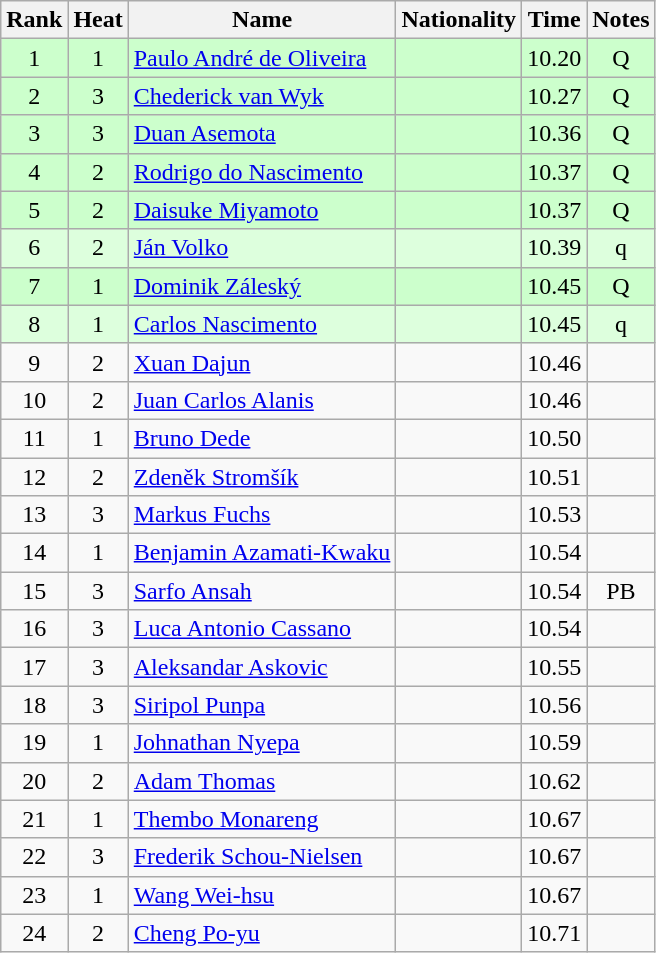<table class="wikitable sortable" style="text-align:center">
<tr>
<th>Rank</th>
<th>Heat</th>
<th>Name</th>
<th>Nationality</th>
<th>Time</th>
<th>Notes</th>
</tr>
<tr bgcolor=ccffcc>
<td>1</td>
<td>1</td>
<td align=left><a href='#'>Paulo André de Oliveira</a></td>
<td align=left></td>
<td>10.20</td>
<td>Q</td>
</tr>
<tr bgcolor=ccffcc>
<td>2</td>
<td>3</td>
<td align=left><a href='#'>Chederick van Wyk</a></td>
<td align=left></td>
<td>10.27</td>
<td>Q</td>
</tr>
<tr bgcolor=ccffcc>
<td>3</td>
<td>3</td>
<td align=left><a href='#'>Duan Asemota</a></td>
<td align=left></td>
<td>10.36</td>
<td>Q</td>
</tr>
<tr bgcolor=ccffcc>
<td>4</td>
<td>2</td>
<td align=left><a href='#'>Rodrigo do Nascimento</a></td>
<td align=left></td>
<td>10.37</td>
<td>Q</td>
</tr>
<tr bgcolor=ccffcc>
<td>5</td>
<td>2</td>
<td align=left><a href='#'>Daisuke Miyamoto</a></td>
<td align=left></td>
<td>10.37</td>
<td>Q</td>
</tr>
<tr bgcolor=ddffdd>
<td>6</td>
<td>2</td>
<td align=left><a href='#'>Ján Volko</a></td>
<td align=left></td>
<td>10.39</td>
<td>q</td>
</tr>
<tr bgcolor=ccffcc>
<td>7</td>
<td>1</td>
<td align=left><a href='#'>Dominik Záleský</a></td>
<td align=left></td>
<td>10.45</td>
<td>Q</td>
</tr>
<tr bgcolor=ddffdd>
<td>8</td>
<td>1</td>
<td align=left><a href='#'>Carlos Nascimento</a></td>
<td align=left></td>
<td>10.45</td>
<td>q</td>
</tr>
<tr>
<td>9</td>
<td>2</td>
<td align=left><a href='#'>Xuan Dajun</a></td>
<td align=left></td>
<td>10.46</td>
<td></td>
</tr>
<tr>
<td>10</td>
<td>2</td>
<td align=left><a href='#'>Juan Carlos Alanis</a></td>
<td align=left></td>
<td>10.46</td>
<td></td>
</tr>
<tr>
<td>11</td>
<td>1</td>
<td align=left><a href='#'>Bruno Dede</a></td>
<td align=left></td>
<td>10.50</td>
<td></td>
</tr>
<tr>
<td>12</td>
<td>2</td>
<td align=left><a href='#'>Zdeněk Stromšík</a></td>
<td align=left></td>
<td>10.51</td>
<td></td>
</tr>
<tr>
<td>13</td>
<td>3</td>
<td align=left><a href='#'>Markus Fuchs</a></td>
<td align=left></td>
<td>10.53</td>
<td></td>
</tr>
<tr>
<td>14</td>
<td>1</td>
<td align=left><a href='#'>Benjamin Azamati-Kwaku</a></td>
<td align=left></td>
<td>10.54</td>
<td></td>
</tr>
<tr>
<td>15</td>
<td>3</td>
<td align=left><a href='#'>Sarfo Ansah</a></td>
<td align=left></td>
<td>10.54</td>
<td>PB</td>
</tr>
<tr>
<td>16</td>
<td>3</td>
<td align=left><a href='#'>Luca Antonio Cassano</a></td>
<td align=left></td>
<td>10.54</td>
<td></td>
</tr>
<tr>
<td>17</td>
<td>3</td>
<td align=left><a href='#'>Aleksandar Askovic</a></td>
<td align=left></td>
<td>10.55</td>
<td></td>
</tr>
<tr>
<td>18</td>
<td>3</td>
<td align=left><a href='#'>Siripol Punpa</a></td>
<td align=left></td>
<td>10.56</td>
<td></td>
</tr>
<tr>
<td>19</td>
<td>1</td>
<td align=left><a href='#'>Johnathan Nyepa</a></td>
<td align=left></td>
<td>10.59</td>
<td></td>
</tr>
<tr>
<td>20</td>
<td>2</td>
<td align=left><a href='#'>Adam Thomas</a></td>
<td align=left></td>
<td>10.62</td>
<td></td>
</tr>
<tr>
<td>21</td>
<td>1</td>
<td align=left><a href='#'>Thembo Monareng</a></td>
<td align=left></td>
<td>10.67</td>
<td></td>
</tr>
<tr>
<td>22</td>
<td>3</td>
<td align=left><a href='#'>Frederik Schou-Nielsen</a></td>
<td align=left></td>
<td>10.67</td>
<td></td>
</tr>
<tr>
<td>23</td>
<td>1</td>
<td align=left><a href='#'>Wang Wei-hsu</a></td>
<td align=left></td>
<td>10.67</td>
<td></td>
</tr>
<tr>
<td>24</td>
<td>2</td>
<td align=left><a href='#'>Cheng Po-yu</a></td>
<td align=left></td>
<td>10.71</td>
<td></td>
</tr>
</table>
